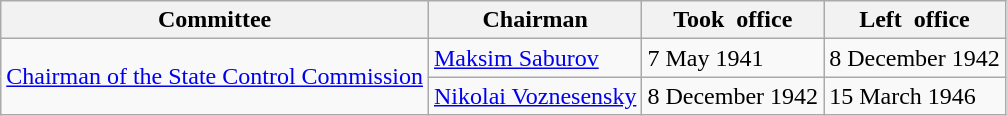<table class="wikitable">
<tr>
<th>Committee</th>
<th>Chairman</th>
<th>Took office</th>
<th>Left office</th>
</tr>
<tr>
<td rowspan=2><a href='#'>Chairman of the State Control Commission</a></td>
<td><a href='#'>Maksim Saburov</a></td>
<td>7 May 1941</td>
<td>8 December 1942</td>
</tr>
<tr>
<td><a href='#'>Nikolai Voznesensky</a></td>
<td>8 December 1942</td>
<td>15 March 1946</td>
</tr>
</table>
